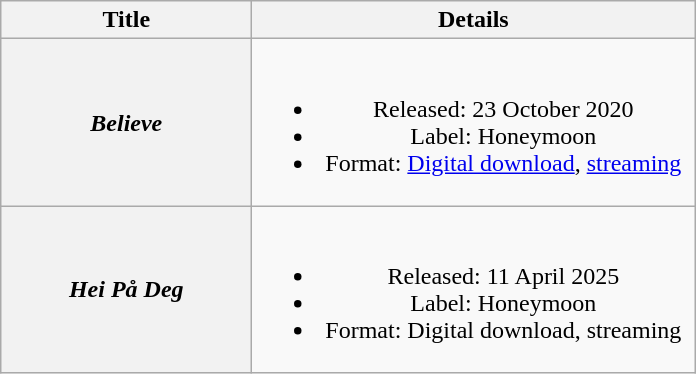<table class="wikitable plainrowheaders" style="text-align:center;">
<tr>
<th scope="col" style="width:10em;">Title</th>
<th scope="col" style="width:18em;">Details</th>
</tr>
<tr>
<th scope="row"><em>Believe</em></th>
<td><br><ul><li>Released: 23 October 2020</li><li>Label: Honeymoon</li><li>Format: <a href='#'>Digital download</a>, <a href='#'>streaming</a></li></ul></td>
</tr>
<tr>
<th scope="row"><em>Hei På Deg</em></th>
<td><br><ul><li>Released: 11 April 2025</li><li>Label: Honeymoon</li><li>Format: Digital download, streaming</li></ul></td>
</tr>
</table>
